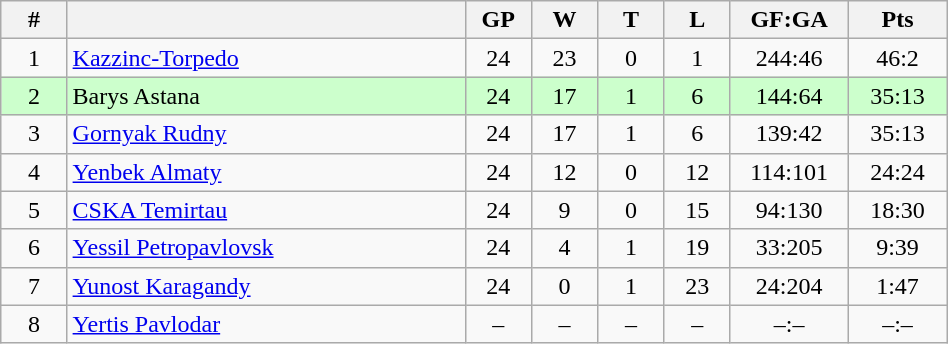<table class="wikitable" width="50%">
<tr>
<th width="5%" bgcolor="#e0e0e0">#</th>
<th width="30%" bgcolor="#e0e0e0"></th>
<th width="5%" bgcolor="#e0e0e0">GP</th>
<th width="5%" bgcolor="#e0e0e0">W</th>
<th width="5%" bgcolor="#e0e0e0">T</th>
<th width="5%" bgcolor="#e0e0e0">L</th>
<th width="7.5%" bgcolor="#e0e0e0">GF:GA</th>
<th width="7.5%" bgcolor="#e0e0e0">Pts</th>
</tr>
<tr align="center">
<td>1</td>
<td align="left"><a href='#'>Kazzinc-Torpedo</a></td>
<td>24</td>
<td>23</td>
<td>0</td>
<td>1</td>
<td>244:46</td>
<td>46:2</td>
</tr>
<tr align="center" bgcolor="#CCFFCC">
<td>2</td>
<td align="left">Barys Astana</td>
<td>24</td>
<td>17</td>
<td>1</td>
<td>6</td>
<td>144:64</td>
<td>35:13</td>
</tr>
<tr align="center">
<td>3</td>
<td align="left"><a href='#'>Gornyak Rudny</a></td>
<td>24</td>
<td>17</td>
<td>1</td>
<td>6</td>
<td>139:42</td>
<td>35:13</td>
</tr>
<tr align="center">
<td>4</td>
<td align="left"><a href='#'>Yenbek Almaty</a></td>
<td>24</td>
<td>12</td>
<td>0</td>
<td>12</td>
<td>114:101</td>
<td>24:24</td>
</tr>
<tr align="center">
<td>5</td>
<td align="left"><a href='#'>CSKA Temirtau</a></td>
<td>24</td>
<td>9</td>
<td>0</td>
<td>15</td>
<td>94:130</td>
<td>18:30</td>
</tr>
<tr align="center">
<td>6</td>
<td align="left"><a href='#'>Yessil Petropavlovsk</a></td>
<td>24</td>
<td>4</td>
<td>1</td>
<td>19</td>
<td>33:205</td>
<td>9:39</td>
</tr>
<tr align="center">
<td>7</td>
<td align="left"><a href='#'>Yunost Karagandy</a></td>
<td>24</td>
<td>0</td>
<td>1</td>
<td>23</td>
<td>24:204</td>
<td>1:47</td>
</tr>
<tr align="center">
<td>8</td>
<td align="left"><a href='#'>Yertis Pavlodar</a></td>
<td>–</td>
<td>–</td>
<td>–</td>
<td>–</td>
<td>–:–</td>
<td>–:–</td>
</tr>
</table>
